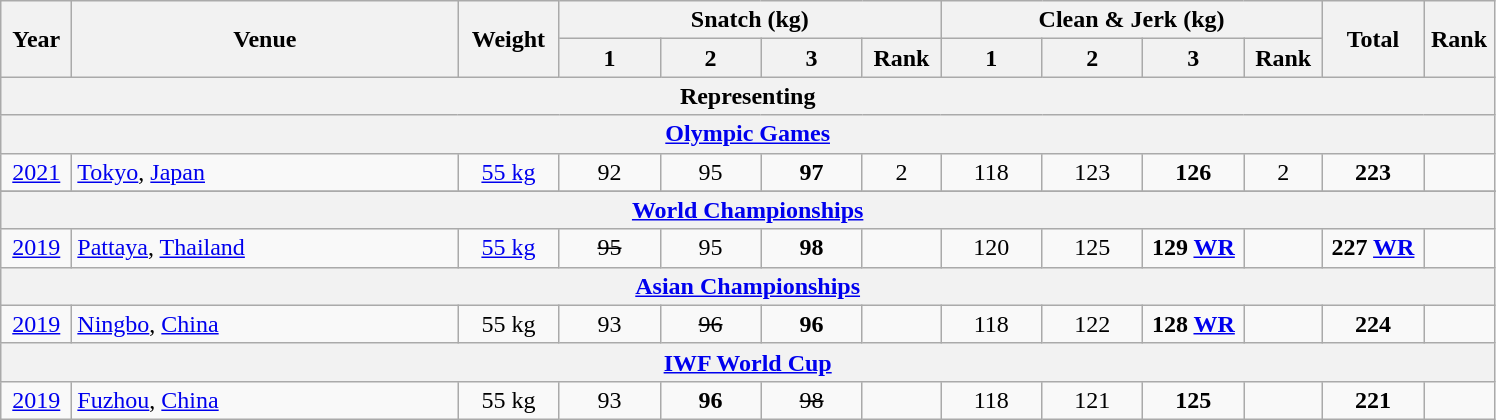<table class="wikitable" style="text-align:center;">
<tr>
<th rowspan=2 width=40>Year</th>
<th rowspan=2 width=250>Venue</th>
<th rowspan=2 width=60>Weight</th>
<th colspan=4>Snatch (kg)</th>
<th colspan=4>Clean & Jerk (kg)</th>
<th rowspan=2 width=60>Total</th>
<th rowspan=2 width=40>Rank</th>
</tr>
<tr>
<th width=60>1</th>
<th width=60>2</th>
<th width=60>3</th>
<th width=45>Rank</th>
<th width=60>1</th>
<th width=60>2</th>
<th width=60>3</th>
<th width=45>Rank</th>
</tr>
<tr>
<th colspan=13>Representing </th>
</tr>
<tr>
<th colspan=13><a href='#'>Olympic Games</a></th>
</tr>
<tr>
<td><a href='#'>2021</a></td>
<td align=left> <a href='#'>Tokyo</a>, <a href='#'>Japan</a></td>
<td><a href='#'>55 kg</a></td>
<td>92</td>
<td>95</td>
<td><strong>97</strong></td>
<td>2</td>
<td>118</td>
<td>123</td>
<td><strong>126</strong></td>
<td>2</td>
<td><strong>223</strong></td>
<td></td>
</tr>
<tr>
</tr>
<tr>
<th colspan=13><a href='#'>World Championships</a></th>
</tr>
<tr>
<td><a href='#'>2019</a></td>
<td align=left> <a href='#'>Pattaya</a>, <a href='#'>Thailand</a></td>
<td><a href='#'>55 kg</a></td>
<td><s>95</s></td>
<td>95</td>
<td><strong>98</strong></td>
<td></td>
<td>120</td>
<td>125</td>
<td><strong>129 <a href='#'>WR</a></strong></td>
<td></td>
<td><strong>227 <a href='#'>WR</a></strong></td>
<td></td>
</tr>
<tr>
<th colspan=13><a href='#'>Asian Championships</a></th>
</tr>
<tr>
<td><a href='#'>2019</a></td>
<td align=left> <a href='#'>Ningbo</a>, <a href='#'>China</a></td>
<td>55 kg</td>
<td>93</td>
<td><s>96</s></td>
<td><strong>96</strong></td>
<td></td>
<td>118</td>
<td>122</td>
<td><strong>128 <a href='#'>WR</a></strong></td>
<td></td>
<td><strong>224</strong></td>
<td></td>
</tr>
<tr>
<th colspan=13><a href='#'>IWF World Cup</a></th>
</tr>
<tr>
<td><a href='#'>2019</a></td>
<td align=left> <a href='#'>Fuzhou</a>, <a href='#'>China</a></td>
<td>55 kg</td>
<td>93</td>
<td><strong>96</strong></td>
<td><s>98</s></td>
<td></td>
<td>118</td>
<td>121</td>
<td><strong>125</strong></td>
<td></td>
<td><strong>221</strong></td>
<td></td>
</tr>
</table>
